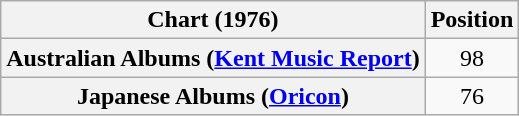<table class="wikitable sortable plainrowheaders" style="text-align:center">
<tr>
<th scope="col">Chart (1976)</th>
<th scope="col">Position</th>
</tr>
<tr>
<th scope="row">Australian Albums (<a href='#'>Kent Music Report</a>)</th>
<td>98</td>
</tr>
<tr>
<th scope="row">Japanese Albums (<a href='#'>Oricon</a>)</th>
<td>76</td>
</tr>
</table>
